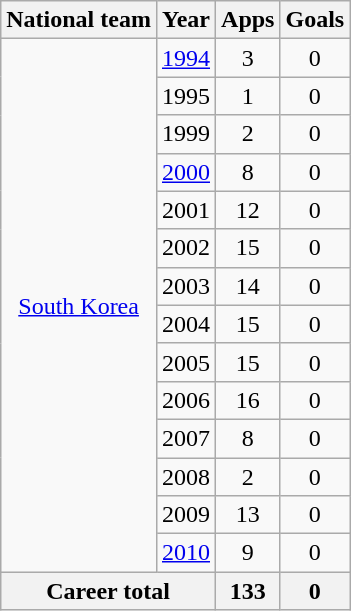<table class="wikitable" style="text-align:center">
<tr>
<th>National team</th>
<th>Year</th>
<th>Apps</th>
<th>Goals</th>
</tr>
<tr>
<td rowspan=14><a href='#'>South Korea</a></td>
<td><a href='#'>1994</a></td>
<td>3</td>
<td>0</td>
</tr>
<tr>
<td>1995</td>
<td>1</td>
<td>0</td>
</tr>
<tr>
<td>1999</td>
<td>2</td>
<td>0</td>
</tr>
<tr>
<td><a href='#'>2000</a></td>
<td>8</td>
<td>0</td>
</tr>
<tr>
<td>2001</td>
<td>12</td>
<td>0</td>
</tr>
<tr>
<td>2002</td>
<td>15</td>
<td>0</td>
</tr>
<tr>
<td>2003</td>
<td>14</td>
<td>0</td>
</tr>
<tr>
<td>2004</td>
<td>15</td>
<td>0</td>
</tr>
<tr>
<td>2005</td>
<td>15</td>
<td>0</td>
</tr>
<tr>
<td>2006</td>
<td>16</td>
<td>0</td>
</tr>
<tr>
<td>2007</td>
<td>8</td>
<td>0</td>
</tr>
<tr>
<td>2008</td>
<td>2</td>
<td>0</td>
</tr>
<tr>
<td>2009</td>
<td>13</td>
<td>0</td>
</tr>
<tr>
<td><a href='#'>2010</a></td>
<td>9</td>
<td>0</td>
</tr>
<tr>
<th colspan=2>Career total</th>
<th>133</th>
<th>0</th>
</tr>
</table>
